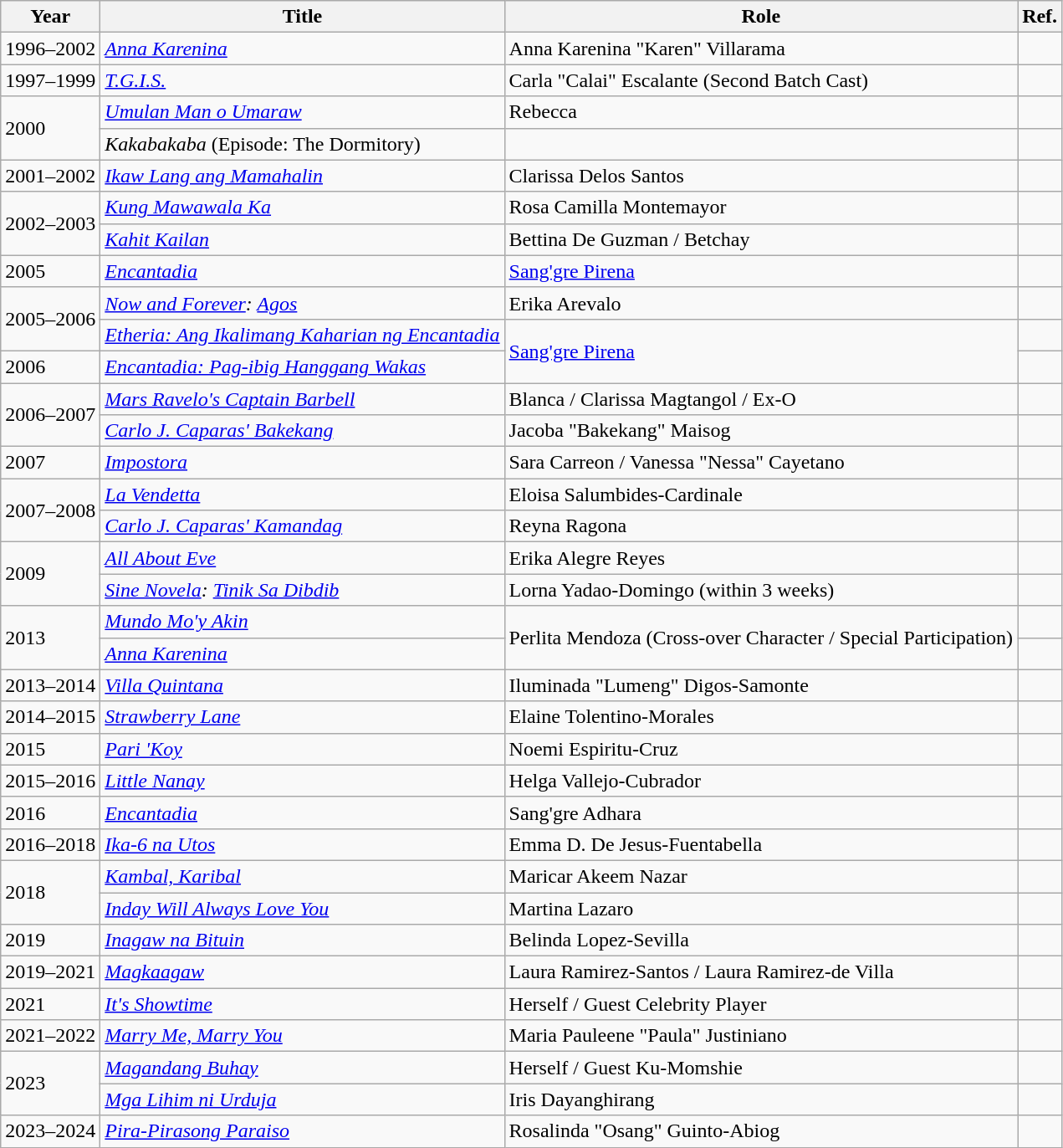<table class="wikitable">
<tr>
<th>Year</th>
<th>Title</th>
<th>Role</th>
<th>Ref.</th>
</tr>
<tr>
<td>1996–2002</td>
<td><em><a href='#'>Anna Karenina</a></em></td>
<td>Anna Karenina "Karen" Villarama</td>
<td></td>
</tr>
<tr>
<td>1997–1999</td>
<td><em><a href='#'>T.G.I.S.</a></em></td>
<td>Carla "Calai" Escalante (Second Batch Cast)</td>
<td></td>
</tr>
<tr>
<td rowspan="2">2000</td>
<td><em><a href='#'>Umulan Man o Umaraw</a></em></td>
<td>Rebecca</td>
<td></td>
</tr>
<tr>
<td><em>Kakabakaba</em> (Episode: The Dormitory)</td>
<td></td>
</tr>
<tr>
<td>2001–2002</td>
<td><em><a href='#'>Ikaw Lang ang Mamahalin</a></em></td>
<td>Clarissa Delos Santos</td>
<td></td>
</tr>
<tr>
<td rowspan="2">2002–2003</td>
<td><em><a href='#'>Kung Mawawala Ka</a></em></td>
<td>Rosa Camilla Montemayor</td>
<td></td>
</tr>
<tr>
<td><em><a href='#'>Kahit Kailan</a></em></td>
<td>Bettina De Guzman / Betchay</td>
<td></td>
</tr>
<tr>
<td>2005</td>
<td><em><a href='#'>Encantadia</a></em></td>
<td><a href='#'>Sang'gre Pirena</a></td>
<td></td>
</tr>
<tr>
<td rowspan="2">2005–2006</td>
<td><em><a href='#'>Now and Forever</a>: <a href='#'>Agos</a></em></td>
<td>Erika Arevalo</td>
<td></td>
</tr>
<tr>
<td><em><a href='#'>Etheria: Ang Ikalimang Kaharian ng Encantadia</a></em></td>
<td rowspan="2"><a href='#'>Sang'gre Pirena</a></td>
<td></td>
</tr>
<tr>
<td>2006</td>
<td><em><a href='#'>Encantadia: Pag-ibig Hanggang Wakas</a></em></td>
<td></td>
</tr>
<tr>
<td rowspan="2">2006–2007</td>
<td><em><a href='#'>Mars Ravelo's Captain Barbell</a></em></td>
<td>Blanca / Clarissa Magtangol / Ex-O</td>
<td></td>
</tr>
<tr>
<td><em><a href='#'>Carlo J. Caparas' Bakekang</a></em></td>
<td>Jacoba "Bakekang" Maisog</td>
<td></td>
</tr>
<tr>
<td>2007</td>
<td><em><a href='#'>Impostora</a></em></td>
<td>Sara Carreon / Vanessa "Nessa" Cayetano</td>
<td></td>
</tr>
<tr>
<td rowspan="2">2007–2008</td>
<td><em><a href='#'>La Vendetta</a></em></td>
<td>Eloisa Salumbides-Cardinale</td>
<td></td>
</tr>
<tr>
<td><em><a href='#'>Carlo J. Caparas' Kamandag</a></em></td>
<td>Reyna Ragona</td>
<td></td>
</tr>
<tr>
<td rowspan="2">2009</td>
<td><em><a href='#'>All About Eve</a></em></td>
<td>Erika Alegre Reyes</td>
<td></td>
</tr>
<tr>
<td><em><a href='#'>Sine Novela</a>: <a href='#'>Tinik Sa Dibdib</a></em></td>
<td>Lorna Yadao-Domingo (within 3 weeks)</td>
<td></td>
</tr>
<tr>
<td rowspan="2">2013</td>
<td><em><a href='#'>Mundo Mo'y Akin</a></em></td>
<td rowspan="2">Perlita Mendoza (Cross-over Character / Special Participation)</td>
<td></td>
</tr>
<tr>
<td><em><a href='#'>Anna Karenina</a></em></td>
<td></td>
</tr>
<tr>
<td>2013–2014</td>
<td><em><a href='#'>Villa Quintana</a></em></td>
<td>Iluminada "Lumeng" Digos-Samonte</td>
<td></td>
</tr>
<tr>
<td>2014–2015</td>
<td><em><a href='#'>Strawberry Lane</a></em></td>
<td>Elaine Tolentino-Morales</td>
<td></td>
</tr>
<tr>
<td>2015</td>
<td><em><a href='#'>Pari 'Koy</a></em></td>
<td>Noemi Espiritu-Cruz</td>
<td></td>
</tr>
<tr>
<td>2015–2016</td>
<td><em><a href='#'>Little Nanay</a></em></td>
<td>Helga Vallejo-Cubrador</td>
<td></td>
</tr>
<tr>
<td>2016</td>
<td><em><a href='#'>Encantadia</a></em></td>
<td>Sang'gre Adhara</td>
<td></td>
</tr>
<tr>
<td>2016–2018</td>
<td><em><a href='#'>Ika-6 na Utos</a></em></td>
<td>Emma D. De Jesus-Fuentabella</td>
<td></td>
</tr>
<tr>
<td rowspan="2">2018</td>
<td><em><a href='#'>Kambal, Karibal</a></em></td>
<td>Maricar Akeem Nazar</td>
<td></td>
</tr>
<tr>
<td><em><a href='#'>Inday Will Always Love You</a></em></td>
<td>Martina Lazaro</td>
<td></td>
</tr>
<tr>
<td>2019</td>
<td><em><a href='#'>Inagaw na Bituin</a></em></td>
<td>Belinda Lopez-Sevilla</td>
<td></td>
</tr>
<tr>
<td>2019–2021</td>
<td><em><a href='#'>Magkaagaw</a></em></td>
<td>Laura Ramirez-Santos / Laura Ramirez-de Villa</td>
</tr>
<tr>
<td>2021</td>
<td><em><a href='#'>It's Showtime</a></em></td>
<td>Herself / Guest Celebrity Player</td>
<td></td>
</tr>
<tr>
<td>2021–2022</td>
<td><em><a href='#'>Marry Me, Marry You</a></em></td>
<td>Maria Pauleene "Paula" Justiniano</td>
<td></td>
</tr>
<tr>
<td rowspan="2">2023</td>
<td><em><a href='#'>Magandang Buhay</a></em></td>
<td>Herself / Guest Ku-Momshie</td>
</tr>
<tr>
<td><em><a href='#'>Mga Lihim ni Urduja</a></em></td>
<td>Iris Dayanghirang</td>
<td></td>
</tr>
<tr>
<td>2023–2024</td>
<td><em><a href='#'>Pira-Pirasong Paraiso</a></em></td>
<td>Rosalinda "Osang" Guinto-Abiog</td>
<td></td>
</tr>
</table>
